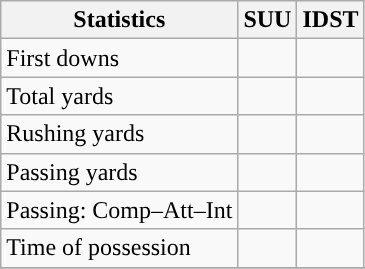<table class="wikitable" style="float: left;">
<tr>
<th>Statistics</th>
<th>SUU</th>
<th>IDST</th>
</tr>
<tr>
<td>First downs</td>
<td></td>
<td></td>
</tr>
<tr>
<td>Total yards</td>
<td></td>
<td></td>
</tr>
<tr>
<td>Rushing yards</td>
<td></td>
<td></td>
</tr>
<tr>
<td>Passing yards</td>
<td></td>
<td></td>
</tr>
<tr>
<td>Passing: Comp–Att–Int</td>
<td></td>
<td></td>
</tr>
<tr>
<td>Time of possession</td>
<td></td>
<td></td>
</tr>
<tr>
</tr>
</table>
